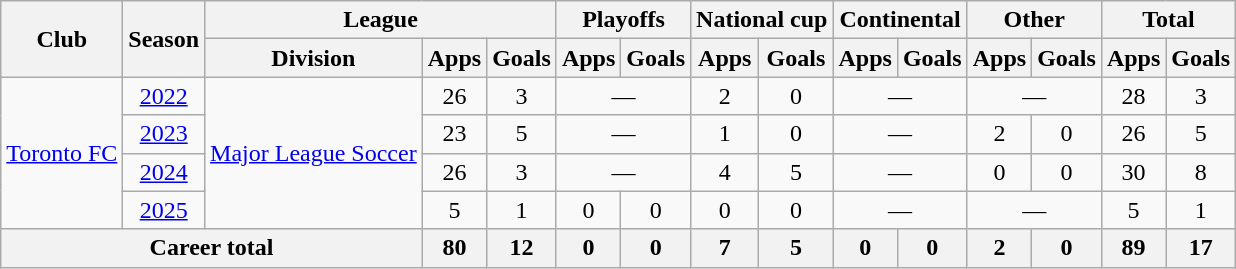<table class="wikitable" style="text-align:center">
<tr>
<th rowspan="2">Club</th>
<th rowspan="2">Season</th>
<th colspan="3">League</th>
<th colspan="2">Playoffs</th>
<th colspan="2">National cup</th>
<th colspan="2">Continental</th>
<th colspan="2">Other</th>
<th colspan="2">Total</th>
</tr>
<tr>
<th>Division</th>
<th>Apps</th>
<th>Goals</th>
<th>Apps</th>
<th>Goals</th>
<th>Apps</th>
<th>Goals</th>
<th>Apps</th>
<th>Goals</th>
<th>Apps</th>
<th>Goals</th>
<th>Apps</th>
<th>Goals</th>
</tr>
<tr>
<td rowspan="4"><a href='#'>Toronto FC</a></td>
<td><a href='#'>2022</a></td>
<td rowspan="4"><a href='#'>Major League Soccer</a></td>
<td>26</td>
<td>3</td>
<td colspan="2">—</td>
<td>2</td>
<td>0</td>
<td colspan="2">—</td>
<td colspan="2">—</td>
<td>28</td>
<td>3</td>
</tr>
<tr>
<td><a href='#'>2023</a></td>
<td>23</td>
<td>5</td>
<td colspan="2">—</td>
<td>1</td>
<td>0</td>
<td colspan="2">—</td>
<td>2</td>
<td>0</td>
<td>26</td>
<td>5</td>
</tr>
<tr>
<td><a href='#'>2024</a></td>
<td>26</td>
<td>3</td>
<td colspan="2">—</td>
<td>4</td>
<td>5</td>
<td colspan="2">—</td>
<td>0</td>
<td>0</td>
<td>30</td>
<td>8</td>
</tr>
<tr>
<td><a href='#'>2025</a></td>
<td>5</td>
<td>1</td>
<td>0</td>
<td>0</td>
<td>0</td>
<td>0</td>
<td colspan="2">—</td>
<td colspan="2">—</td>
<td>5</td>
<td>1</td>
</tr>
<tr>
<th colspan="3">Career total</th>
<th>80</th>
<th>12</th>
<th>0</th>
<th>0</th>
<th>7</th>
<th>5</th>
<th>0</th>
<th>0</th>
<th>2</th>
<th>0</th>
<th>89</th>
<th>17</th>
</tr>
</table>
